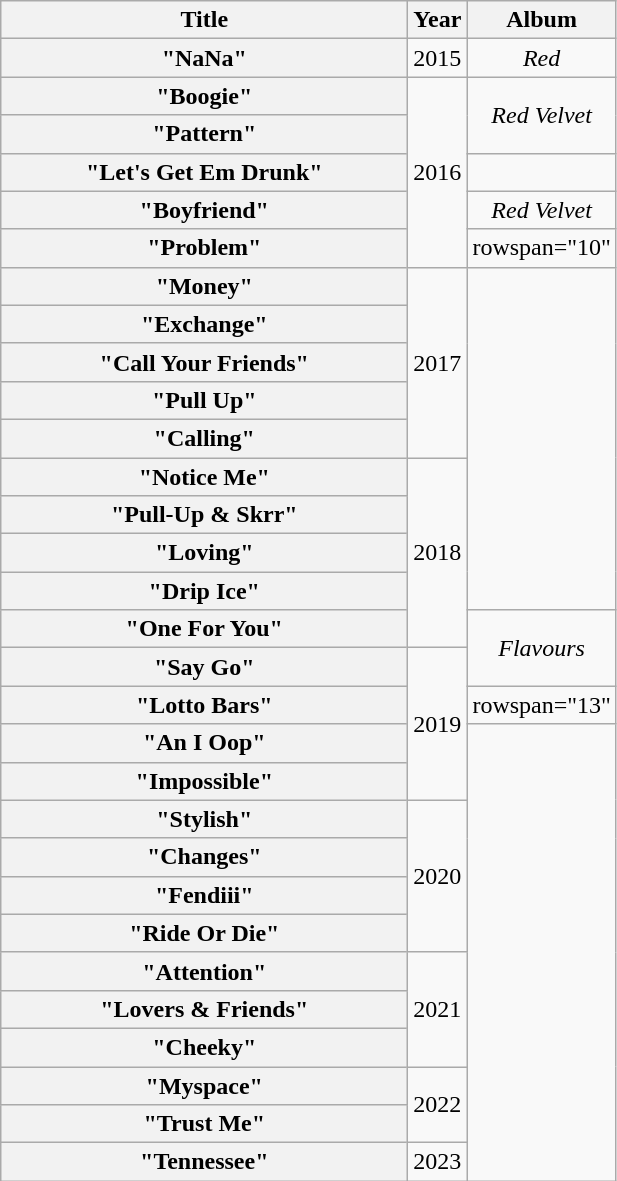<table class="wikitable plainrowheaders" style="text-align:center;">
<tr>
<th rowspan="1" scope="col" style="width:16.5em;">Title</th>
<th rowspan="1" scope="col">Year</th>
<th rowspan="1" scope="col">Album</th>
</tr>
<tr>
<th scope="row">"NaNa"<br></th>
<td>2015</td>
<td><em>Red</em></td>
</tr>
<tr>
<th scope="row">"Boogie"</th>
<td rowspan="5">2016</td>
<td rowspan="2"><em>Red Velvet</em></td>
</tr>
<tr>
<th scope="row">"Pattern"</th>
</tr>
<tr>
<th scope="row">"Let's Get Em Drunk"</th>
<td></td>
</tr>
<tr>
<th scope="row">"Boyfriend"</th>
<td><em>Red Velvet</em></td>
</tr>
<tr>
<th scope="row">"Problem"</th>
<td>rowspan="10" </td>
</tr>
<tr>
<th scope="row">"Money"</th>
<td rowspan="5">2017</td>
</tr>
<tr>
<th scope="row">"Exchange"<br></th>
</tr>
<tr>
<th scope="row">"Call Your Friends"</th>
</tr>
<tr>
<th scope="row">"Pull Up"<br></th>
</tr>
<tr>
<th scope="row">"Calling"<br></th>
</tr>
<tr>
<th scope="row">"Notice Me"</th>
<td rowspan="5">2018</td>
</tr>
<tr>
<th scope="row">"Pull-Up & Skrr"</th>
</tr>
<tr>
<th scope="row">"Loving"<br></th>
</tr>
<tr>
<th scope="row">"Drip Ice"</th>
</tr>
<tr>
<th scope="row">"One For You"<br></th>
<td rowspan="2"><em>Flavours</em></td>
</tr>
<tr>
<th scope="row">"Say Go"</th>
<td rowspan="4">2019</td>
</tr>
<tr>
<th scope="row">"Lotto Bars"</th>
<td>rowspan="13" </td>
</tr>
<tr>
<th scope="row">"An I Oop"<br></th>
</tr>
<tr>
<th scope="row">"Impossible"<br></th>
</tr>
<tr>
<th scope="row">"Stylish"<br></th>
<td rowspan="4">2020</td>
</tr>
<tr>
<th scope="row">"Changes"</th>
</tr>
<tr>
<th scope="row">"Fendiii"</th>
</tr>
<tr>
<th scope="row">"Ride Or Die"<br></th>
</tr>
<tr>
<th scope="row">"Attention"</th>
<td rowspan="3">2021</td>
</tr>
<tr>
<th scope="row">"Lovers & Friends"</th>
</tr>
<tr>
<th scope="row">"Cheeky"</th>
</tr>
<tr>
<th scope="row">"Myspace"</th>
<td rowspan="2">2022</td>
</tr>
<tr>
<th scope="row">"Trust Me"</th>
</tr>
<tr>
<th scope="row">"Tennessee"</th>
<td rowspan="1">2023</td>
</tr>
</table>
